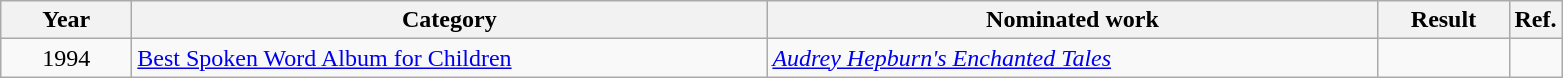<table class=wikitable>
<tr>
<th scope="col" style="width:5em;">Year</th>
<th scope="col" style="width:26em;">Category</th>
<th scope="col" style="width:25em;">Nominated work</th>
<th scope="col" style="width:5em;">Result</th>
<th>Ref.</th>
</tr>
<tr>
<td style="text-align:center;">1994</td>
<td><a href='#'>Best Spoken Word Album for Children</a></td>
<td><em><a href='#'>Audrey Hepburn's Enchanted Tales</a></em></td>
<td></td>
<td align=center></td>
</tr>
</table>
